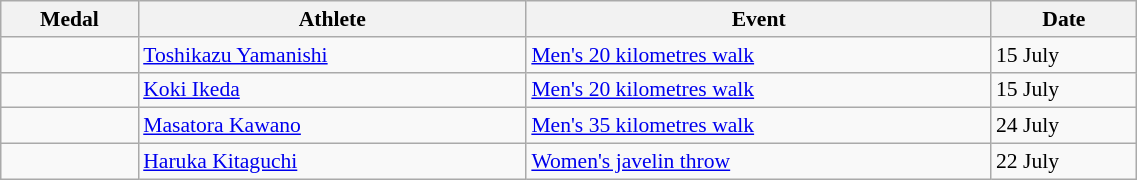<table class="wikitable" style="font-size:90%" width=60%>
<tr>
<th>Medal</th>
<th>Athlete</th>
<th>Event</th>
<th>Date</th>
</tr>
<tr>
<td></td>
<td><a href='#'>Toshikazu Yamanishi</a></td>
<td><a href='#'>Men's 20 kilometres walk</a></td>
<td>15 July</td>
</tr>
<tr>
<td></td>
<td><a href='#'>Koki Ikeda</a></td>
<td><a href='#'>Men's 20 kilometres walk</a></td>
<td>15 July</td>
</tr>
<tr>
<td></td>
<td><a href='#'>Masatora Kawano</a></td>
<td><a href='#'>Men's 35 kilometres walk</a></td>
<td>24 July</td>
</tr>
<tr>
<td></td>
<td><a href='#'>Haruka Kitaguchi</a></td>
<td><a href='#'>Women's javelin throw</a></td>
<td>22 July</td>
</tr>
</table>
